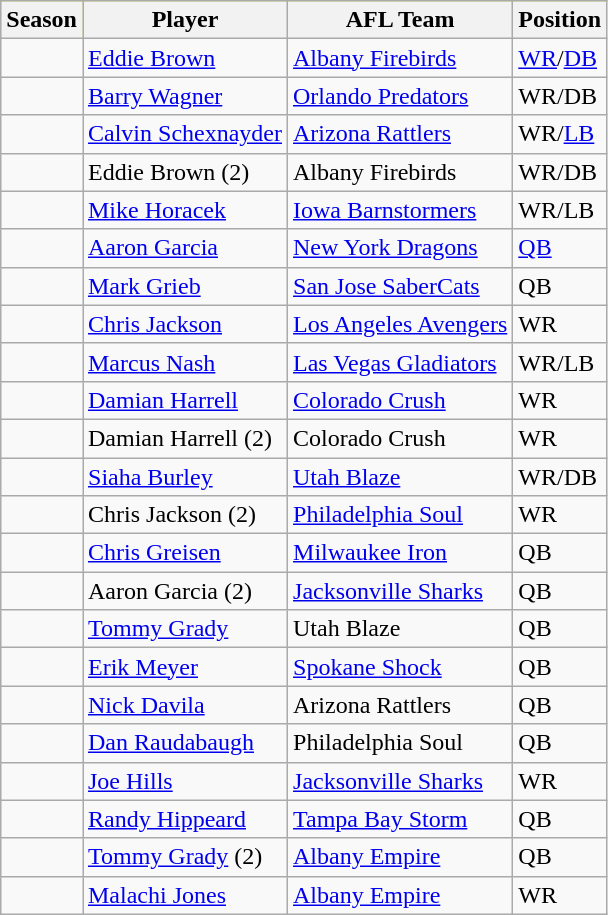<table class="wikitable">
<tr bgcolor="#efef">
<th>Season</th>
<th>Player</th>
<th>AFL Team</th>
<th>Position</th>
</tr>
<tr>
<td align=center></td>
<td><a href='#'>Eddie Brown</a></td>
<td><a href='#'>Albany Firebirds</a></td>
<td><a href='#'>WR</a>/<a href='#'>DB</a></td>
</tr>
<tr>
<td align=center></td>
<td><a href='#'>Barry Wagner</a></td>
<td><a href='#'>Orlando Predators</a></td>
<td>WR/DB</td>
</tr>
<tr>
<td align=center></td>
<td><a href='#'>Calvin Schexnayder</a></td>
<td><a href='#'>Arizona Rattlers</a></td>
<td>WR/<a href='#'>LB</a></td>
</tr>
<tr>
<td align=center></td>
<td>Eddie Brown (2)</td>
<td>Albany Firebirds</td>
<td>WR/DB</td>
</tr>
<tr>
<td align=center></td>
<td><a href='#'>Mike Horacek</a></td>
<td><a href='#'>Iowa Barnstormers</a></td>
<td>WR/LB</td>
</tr>
<tr>
<td align=center></td>
<td><a href='#'>Aaron Garcia</a></td>
<td><a href='#'>New York Dragons</a></td>
<td><a href='#'>QB</a></td>
</tr>
<tr>
<td align=center></td>
<td><a href='#'>Mark Grieb</a></td>
<td><a href='#'>San Jose SaberCats</a></td>
<td>QB</td>
</tr>
<tr>
<td align=center></td>
<td><a href='#'>Chris Jackson</a></td>
<td><a href='#'>Los Angeles Avengers</a></td>
<td>WR</td>
</tr>
<tr>
<td align=center></td>
<td><a href='#'>Marcus Nash</a></td>
<td><a href='#'>Las Vegas Gladiators</a></td>
<td>WR/LB</td>
</tr>
<tr>
<td align=center></td>
<td><a href='#'>Damian Harrell</a></td>
<td><a href='#'>Colorado Crush</a></td>
<td>WR</td>
</tr>
<tr>
<td align=center></td>
<td>Damian Harrell (2)</td>
<td>Colorado Crush</td>
<td>WR</td>
</tr>
<tr>
<td align=center></td>
<td><a href='#'>Siaha Burley</a></td>
<td><a href='#'>Utah Blaze</a></td>
<td>WR/DB</td>
</tr>
<tr>
<td align=center></td>
<td>Chris Jackson (2)</td>
<td><a href='#'>Philadelphia Soul</a></td>
<td>WR</td>
</tr>
<tr>
<td align=center></td>
<td><a href='#'>Chris Greisen</a></td>
<td><a href='#'>Milwaukee Iron</a></td>
<td>QB</td>
</tr>
<tr>
<td align=center></td>
<td>Aaron Garcia (2)</td>
<td><a href='#'>Jacksonville Sharks</a></td>
<td>QB</td>
</tr>
<tr>
<td align=center></td>
<td><a href='#'>Tommy Grady</a></td>
<td>Utah Blaze</td>
<td>QB</td>
</tr>
<tr>
<td align=center></td>
<td><a href='#'>Erik Meyer</a></td>
<td><a href='#'>Spokane Shock</a></td>
<td>QB</td>
</tr>
<tr>
<td align=center></td>
<td><a href='#'>Nick Davila</a></td>
<td>Arizona Rattlers</td>
<td>QB</td>
</tr>
<tr>
<td align=center></td>
<td><a href='#'>Dan Raudabaugh</a></td>
<td>Philadelphia Soul</td>
<td>QB</td>
</tr>
<tr>
<td align=center></td>
<td><a href='#'>Joe Hills</a></td>
<td><a href='#'>Jacksonville Sharks</a></td>
<td>WR</td>
</tr>
<tr>
<td align=center></td>
<td><a href='#'>Randy Hippeard</a></td>
<td><a href='#'>Tampa Bay Storm</a></td>
<td>QB</td>
</tr>
<tr>
<td align=center></td>
<td><a href='#'>Tommy Grady</a> (2)</td>
<td><a href='#'>Albany Empire</a></td>
<td>QB</td>
</tr>
<tr>
<td align=center></td>
<td><a href='#'>Malachi Jones</a></td>
<td><a href='#'>Albany Empire</a></td>
<td>WR</td>
</tr>
</table>
